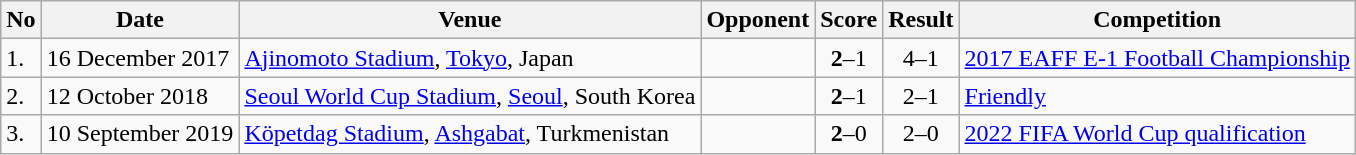<table class="wikitable sortable">
<tr>
<th>No</th>
<th>Date</th>
<th>Venue</th>
<th>Opponent</th>
<th>Score</th>
<th>Result</th>
<th>Competition</th>
</tr>
<tr>
<td>1.</td>
<td>16 December 2017</td>
<td><a href='#'>Ajinomoto Stadium</a>, <a href='#'>Tokyo</a>, Japan</td>
<td></td>
<td align=center><strong>2</strong>–1</td>
<td align=center>4–1</td>
<td><a href='#'>2017 EAFF E-1 Football Championship</a></td>
</tr>
<tr>
<td>2.</td>
<td>12 October 2018</td>
<td><a href='#'>Seoul World Cup Stadium</a>, <a href='#'>Seoul</a>, South Korea</td>
<td></td>
<td align=center><strong>2</strong>–1</td>
<td align=center>2–1</td>
<td><a href='#'>Friendly</a></td>
</tr>
<tr>
<td>3.</td>
<td>10 September 2019</td>
<td><a href='#'>Köpetdag Stadium</a>, <a href='#'>Ashgabat</a>, Turkmenistan</td>
<td></td>
<td align=center><strong>2</strong>–0</td>
<td align=center>2–0</td>
<td><a href='#'>2022 FIFA World Cup qualification</a></td>
</tr>
</table>
